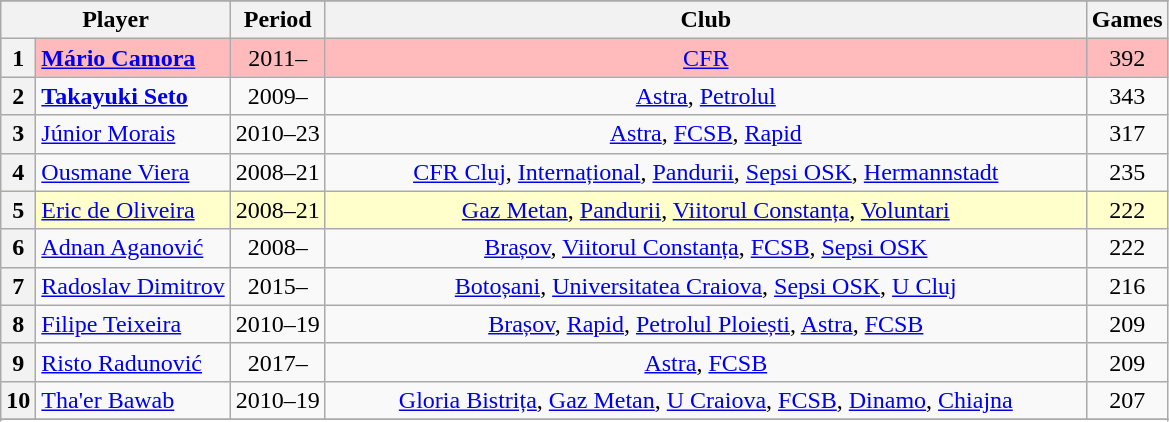<table class="wikitable sortable" style="text-align:left;">
<tr>
</tr>
<tr>
<th colspan="2" style="text-align:center;">Player</th>
<th style="text-align:center;">Period</th>
<th style="width:500px;">Club</th>
<th style="text-align:center;">Games</th>
</tr>
<tr style="background:#FFBBBB;">
<th>1</th>
<td> <strong><a href='#'>Mário Camora</a></strong></td>
<td style="text-align:center;">2011–</td>
<td style="text-align:center;"><a href='#'>CFR</a></td>
<td style="text-align:center;">392</td>
</tr>
<tr>
<th>2</th>
<td> <strong><a href='#'>Takayuki Seto</a></strong></td>
<td style="text-align:center;">2009–</td>
<td style="text-align:center;"><a href='#'>Astra</a>, <a href='#'>Petrolul</a></td>
<td style="text-align:center;">343</td>
</tr>
<tr>
<th>3</th>
<td> <a href='#'>Júnior Morais</a></td>
<td style="text-align:center;">2010–23</td>
<td style="text-align:center;"><a href='#'>Astra</a>, <a href='#'>FCSB</a>, <a href='#'>Rapid</a></td>
<td style="text-align:center;">317</td>
</tr>
<tr>
<th>4</th>
<td> <a href='#'>Ousmane Viera</a></td>
<td style="text-align:center;">2008–21</td>
<td style="text-align:center;"><a href='#'>CFR Cluj</a>, <a href='#'>Internațional</a>, <a href='#'>Pandurii</a>, <a href='#'>Sepsi OSK</a>, <a href='#'>Hermannstadt</a></td>
<td style="text-align:center;">235</td>
</tr>
<tr style="background:#FFFFCC";>
<th>5</th>
<td> <a href='#'>Eric de Oliveira</a></td>
<td style="text-align:center;">2008–21</td>
<td style="text-align:center;"><a href='#'>Gaz Metan</a>, <a href='#'>Pandurii</a>, <a href='#'>Viitorul Constanța</a>, <a href='#'>Voluntari</a></td>
<td style="text-align:center;">222</td>
</tr>
<tr>
<th>6</th>
<td> <a href='#'>Adnan Aganović</a></td>
<td style="text-align:center;">2008–</td>
<td style="text-align:center;"><a href='#'>Brașov</a>, <a href='#'>Viitorul Constanța</a>, <a href='#'>FCSB</a>, <a href='#'>Sepsi OSK</a></td>
<td style="text-align:center;">222</td>
</tr>
<tr>
<th>7</th>
<td> <a href='#'>Radoslav Dimitrov</a></td>
<td style="text-align:center;">2015–</td>
<td style="text-align:center;"><a href='#'>Botoșani</a>, <a href='#'>Universitatea Craiova</a>, <a href='#'>Sepsi OSK</a>, <a href='#'>U Cluj</a></td>
<td style="text-align:center;">216</td>
</tr>
<tr>
<th>8</th>
<td> <a href='#'>Filipe Teixeira</a></td>
<td style="text-align:center;">2010–19</td>
<td style="text-align:center;"><a href='#'>Brașov</a>, <a href='#'>Rapid</a>, <a href='#'>Petrolul Ploiești</a>, <a href='#'>Astra</a>, <a href='#'>FCSB</a></td>
<td style="text-align:center;">209</td>
</tr>
<tr>
<th>9</th>
<td> <a href='#'>Risto Radunović</a></td>
<td style="text-align:center;">2017–</td>
<td style="text-align:center;"><a href='#'>Astra</a>, <a href='#'>FCSB</a></td>
<td style="text-align:center;">209</td>
</tr>
<tr>
<th>10</th>
<td> <a href='#'>Tha'er Bawab</a></td>
<td style="text-align:center;">2010–19</td>
<td style="text-align:center;"><a href='#'>Gloria Bistrița</a>, <a href='#'>Gaz Metan</a>, <a href='#'>U Craiova</a>, <a href='#'>FCSB</a>, <a href='#'>Dinamo</a>, <a href='#'>Chiajna</a></td>
<td style="text-align:center;">207</td>
</tr>
<tr style="background:#FFFFCC";>
</tr>
<tr>
</tr>
</table>
